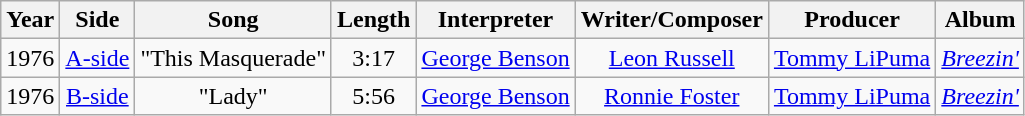<table class="wikitable">
<tr>
<th>Year</th>
<th>Side</th>
<th>Song</th>
<th>Length</th>
<th>Interpreter</th>
<th>Writer/Composer</th>
<th>Producer</th>
<th>Album</th>
</tr>
<tr>
<td style="text-align:center;">1976</td>
<td style="text-align:center;"><a href='#'>A-side</a></td>
<td style="text-align:center;">"This Masquerade"</td>
<td style="text-align:center;">3:17<br></td>
<td style="text-align:center;"><a href='#'>George Benson</a></td>
<td style="text-align:center;"><a href='#'>Leon Russell</a></td>
<td style="text-align:center;"><a href='#'>Tommy LiPuma</a></td>
<td style="text-align:center;"><em><a href='#'>Breezin'</a></em></td>
</tr>
<tr>
<td style="text-align:center;">1976</td>
<td style="text-align:center;"><a href='#'>B-side</a></td>
<td style="text-align:center;">"Lady"</td>
<td style="text-align:center;">5:56</td>
<td style="text-align:center;"><a href='#'>George Benson</a></td>
<td style="text-align:center;"><a href='#'>Ronnie Foster</a></td>
<td style="text-align:center;"><a href='#'>Tommy LiPuma</a></td>
<td style="text-align:center;"><em><a href='#'>Breezin'</a></em></td>
</tr>
</table>
